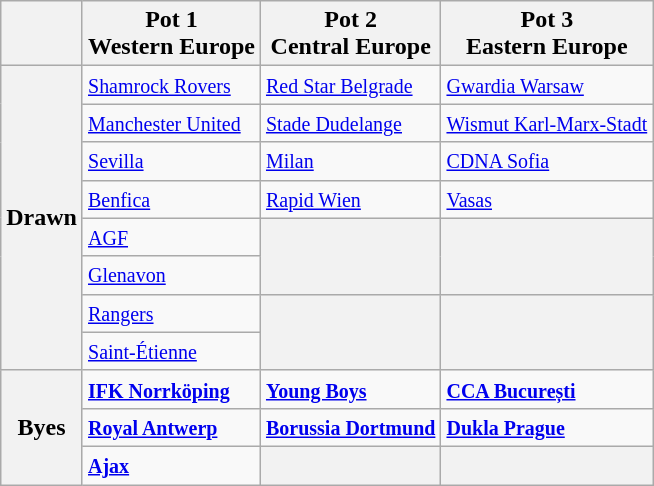<table class="wikitable">
<tr>
<th></th>
<th>Pot 1<br>Western Europe</th>
<th>Pot 2<br>Central Europe</th>
<th>Pot 3<br>Eastern Europe</th>
</tr>
<tr>
<th rowspan=8>Drawn</th>
<td> <small><a href='#'>Shamrock Rovers</a></small></td>
<td> <small><a href='#'>Red Star Belgrade</a></small></td>
<td> <small><a href='#'>Gwardia Warsaw</a></small></td>
</tr>
<tr>
<td> <small><a href='#'>Manchester United</a></small></td>
<td> <small><a href='#'>Stade Dudelange</a></small></td>
<td> <small><a href='#'>Wismut Karl-Marx-Stadt</a></small></td>
</tr>
<tr>
<td> <small><a href='#'>Sevilla</a></small></td>
<td> <small><a href='#'>Milan</a></small></td>
<td> <small><a href='#'>CDNA Sofia</a></small></td>
</tr>
<tr>
<td> <small><a href='#'>Benfica</a></small></td>
<td> <small><a href='#'>Rapid Wien</a></small></td>
<td> <small><a href='#'>Vasas</a></small></td>
</tr>
<tr>
<td> <small><a href='#'>AGF</a></small></td>
<th rowspan=2></th>
<th rowspan=2></th>
</tr>
<tr>
<td> <small><a href='#'>Glenavon</a></small></td>
</tr>
<tr>
<td> <small><a href='#'>Rangers</a></small></td>
<th rowspan=2></th>
<th rowspan=2></th>
</tr>
<tr>
<td> <small><a href='#'>Saint-Étienne</a></small></td>
</tr>
<tr>
<th rowspan=3>Byes</th>
<td> <small><strong><a href='#'>IFK Norrköping</a></strong></small></td>
<td> <small><strong><a href='#'>Young Boys</a></strong></small></td>
<td> <small><strong><a href='#'>CCA București</a></strong></small></td>
</tr>
<tr>
<td> <small><strong><a href='#'>Royal Antwerp</a></strong></small></td>
<td> <small><strong><a href='#'>Borussia Dortmund</a></strong></small></td>
<td> <small><strong><a href='#'>Dukla Prague</a></strong></small></td>
</tr>
<tr>
<td> <small><strong><a href='#'>Ajax</a></strong></small></td>
<th></th>
<th></th>
</tr>
</table>
